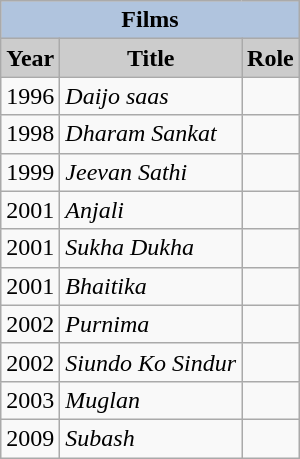<table class="wikitable">
<tr style="background:#ccc; text-align:center;">
<th colspan="3" style="background: LightSteelBlue;">Films</th>
</tr>
<tr style="background:#ccc; text-align:center;">
<th style="background:#ccc; text-align:center;">Year</th>
<th style="background:#ccc; text-align:center;">Title</th>
<th style="background:#ccc; text-align:center;">Role</th>
</tr>
<tr>
<td>1996</td>
<td><em>Daijo saas</em></td>
<td></td>
</tr>
<tr>
<td>1998</td>
<td><em>Dharam Sankat</em></td>
<td></td>
</tr>
<tr>
<td>1999</td>
<td><em>Jeevan Sathi</em></td>
<td></td>
</tr>
<tr>
<td>2001</td>
<td><em>Anjali</em></td>
<td></td>
</tr>
<tr>
<td>2001</td>
<td><em>Sukha Dukha</em></td>
<td></td>
</tr>
<tr>
<td>2001</td>
<td><em>Bhaitika</em></td>
<td></td>
</tr>
<tr>
<td>2002</td>
<td><em>Purnima</em></td>
<td></td>
</tr>
<tr>
<td>2002</td>
<td><em>Siundo Ko Sindur</em></td>
<td></td>
</tr>
<tr>
<td>2003</td>
<td><em>Muglan</em></td>
<td></td>
</tr>
<tr>
<td>2009</td>
<td><em>Subash</em></td>
<td></td>
</tr>
</table>
